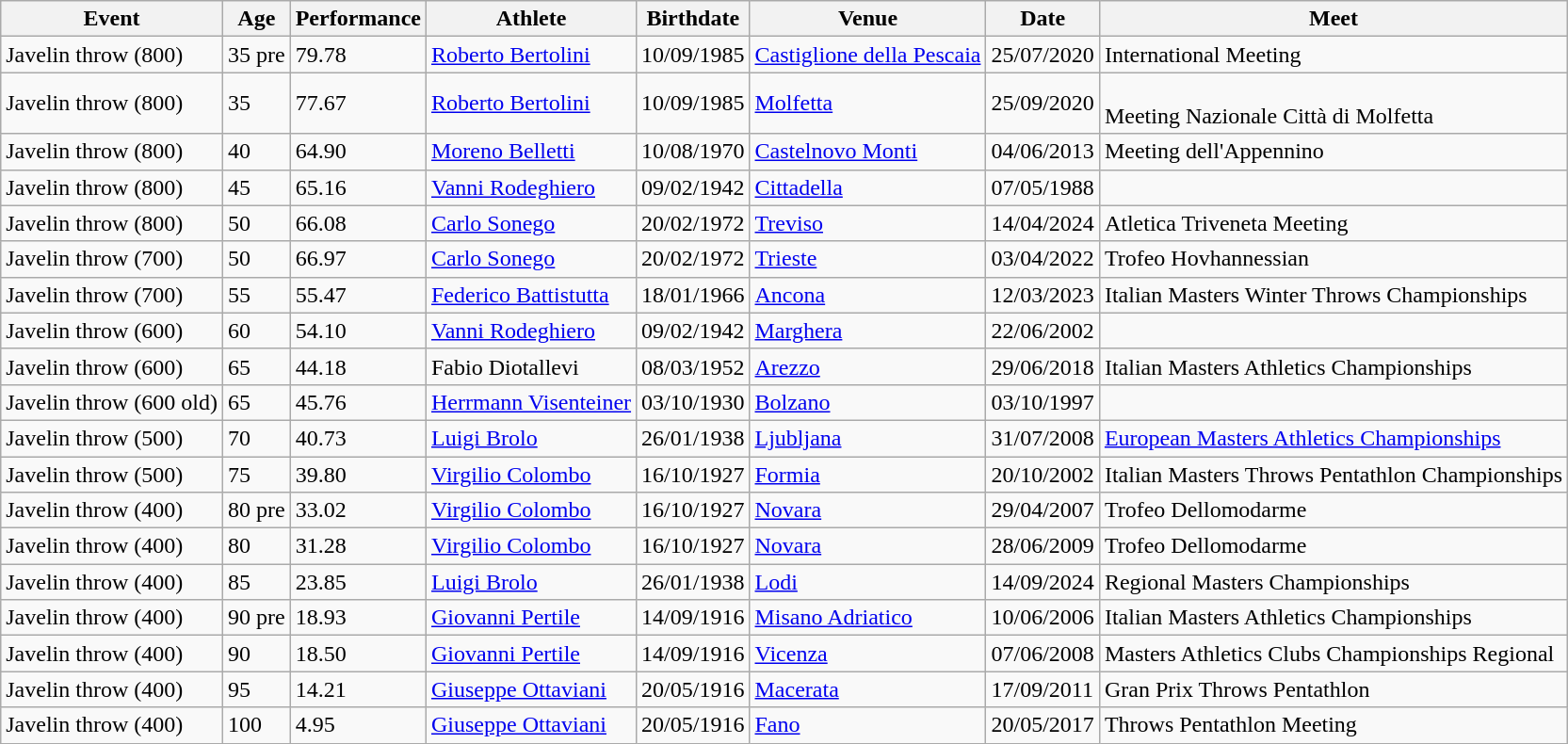<table class="wikitable" width= style="font-size:90%; text-align:center">
<tr>
<th>Event</th>
<th>Age</th>
<th>Performance</th>
<th>Athlete</th>
<th>Birthdate</th>
<th>Venue</th>
<th>Date</th>
<th>Meet</th>
</tr>
<tr>
<td>Javelin throw (800)</td>
<td>35 pre</td>
<td>79.78</td>
<td align=left><a href='#'>Roberto Bertolini</a></td>
<td>10/09/1985</td>
<td align=left><a href='#'>Castiglione della Pescaia</a></td>
<td>25/07/2020</td>
<td>International Meeting</td>
</tr>
<tr>
<td>Javelin throw (800)</td>
<td>35</td>
<td>77.67</td>
<td align=left><a href='#'>Roberto Bertolini</a></td>
<td>10/09/1985</td>
<td align=left><a href='#'>Molfetta</a></td>
<td>25/09/2020</td>
<td><br>Meeting Nazionale Città di Molfetta</td>
</tr>
<tr>
<td>Javelin throw (800)</td>
<td>40</td>
<td>64.90</td>
<td align=left><a href='#'>Moreno Belletti</a></td>
<td>10/08/1970</td>
<td align=left><a href='#'>Castelnovo Monti</a></td>
<td>04/06/2013</td>
<td>Meeting dell'Appennino</td>
</tr>
<tr>
<td>Javelin throw (800)</td>
<td>45</td>
<td>65.16</td>
<td align=left><a href='#'>Vanni Rodeghiero</a></td>
<td>09/02/1942</td>
<td align=left><a href='#'>Cittadella</a></td>
<td>07/05/1988</td>
<td></td>
</tr>
<tr>
<td>Javelin throw (800)</td>
<td>50</td>
<td>66.08</td>
<td align=left><a href='#'>Carlo Sonego</a></td>
<td>20/02/1972</td>
<td align=left><a href='#'>Treviso</a></td>
<td>14/04/2024</td>
<td>Atletica Triveneta Meeting</td>
</tr>
<tr>
<td>Javelin throw (700)</td>
<td>50</td>
<td>66.97</td>
<td align=left><a href='#'>Carlo Sonego</a></td>
<td>20/02/1972</td>
<td align=left><a href='#'>Trieste</a></td>
<td>03/04/2022</td>
<td>Trofeo Hovhannessian</td>
</tr>
<tr>
<td>Javelin throw (700)</td>
<td>55</td>
<td>55.47</td>
<td align=left><a href='#'>Federico Battistutta</a></td>
<td>18/01/1966</td>
<td align=left><a href='#'>Ancona</a></td>
<td>12/03/2023</td>
<td>Italian Masters   Winter Throws Championships</td>
</tr>
<tr>
<td>Javelin throw (600)</td>
<td>60</td>
<td>54.10</td>
<td align=left><a href='#'>Vanni Rodeghiero</a></td>
<td>09/02/1942</td>
<td align=left><a href='#'>Marghera</a></td>
<td>22/06/2002</td>
<td></td>
</tr>
<tr>
<td>Javelin throw (600)</td>
<td>65</td>
<td>44.18</td>
<td align=left>Fabio Diotallevi</td>
<td>08/03/1952</td>
<td align=left><a href='#'>Arezzo</a></td>
<td>29/06/2018</td>
<td>Italian Masters Athletics Championships</td>
</tr>
<tr>
<td>Javelin throw (600 old)</td>
<td>65</td>
<td>45.76</td>
<td align=left><a href='#'>Herrmann Visenteiner</a></td>
<td>03/10/1930</td>
<td align=left><a href='#'>Bolzano</a></td>
<td>03/10/1997</td>
<td></td>
</tr>
<tr>
<td>Javelin throw (500)</td>
<td>70</td>
<td>40.73</td>
<td align=left><a href='#'>Luigi Brolo</a></td>
<td>26/01/1938</td>
<td align=left><a href='#'>Ljubljana</a></td>
<td>31/07/2008</td>
<td><a href='#'>European Masters Athletics Championships</a></td>
</tr>
<tr>
<td>Javelin throw (500)</td>
<td>75</td>
<td>39.80</td>
<td align=left><a href='#'>Virgilio Colombo</a></td>
<td>16/10/1927</td>
<td align=left><a href='#'>Formia</a></td>
<td>20/10/2002</td>
<td>Italian Masters Throws Pentathlon Championships</td>
</tr>
<tr>
<td>Javelin throw (400)</td>
<td>80 pre</td>
<td>33.02</td>
<td align=left><a href='#'>Virgilio Colombo</a></td>
<td>16/10/1927</td>
<td align=left><a href='#'>Novara</a></td>
<td>29/04/2007</td>
<td>Trofeo Dellomodarme</td>
</tr>
<tr>
<td>Javelin throw (400)</td>
<td>80</td>
<td>31.28</td>
<td align=left><a href='#'>Virgilio Colombo</a></td>
<td>16/10/1927</td>
<td align=left><a href='#'>Novara</a></td>
<td>28/06/2009</td>
<td>Trofeo Dellomodarme</td>
</tr>
<tr>
<td>Javelin throw (400)</td>
<td>85</td>
<td>23.85</td>
<td align=left><a href='#'>Luigi Brolo</a></td>
<td>26/01/1938</td>
<td align=left><a href='#'>Lodi</a></td>
<td>14/09/2024</td>
<td>Regional Masters Championships</td>
</tr>
<tr>
<td>Javelin throw (400)</td>
<td>90 pre</td>
<td>18.93</td>
<td align=left><a href='#'>Giovanni Pertile</a></td>
<td>14/09/1916</td>
<td align=left><a href='#'>Misano Adriatico</a></td>
<td>10/06/2006</td>
<td>Italian Masters Athletics Championships</td>
</tr>
<tr>
<td>Javelin throw (400)</td>
<td>90</td>
<td>18.50</td>
<td align=left><a href='#'>Giovanni Pertile</a></td>
<td>14/09/1916</td>
<td align=left><a href='#'>Vicenza</a></td>
<td>07/06/2008</td>
<td>Masters Athletics Clubs Championships Regional</td>
</tr>
<tr>
<td>Javelin throw (400)</td>
<td>95</td>
<td>14.21</td>
<td align=left><a href='#'>Giuseppe Ottaviani</a></td>
<td>20/05/1916</td>
<td align=left><a href='#'>Macerata</a></td>
<td>17/09/2011</td>
<td>Gran Prix Throws Pentathlon</td>
</tr>
<tr>
<td>Javelin throw (400)</td>
<td>100</td>
<td>4.95</td>
<td align=left><a href='#'>Giuseppe Ottaviani</a></td>
<td>20/05/1916</td>
<td align=left><a href='#'>Fano</a></td>
<td>20/05/2017</td>
<td>Throws Pentathlon Meeting</td>
</tr>
</table>
